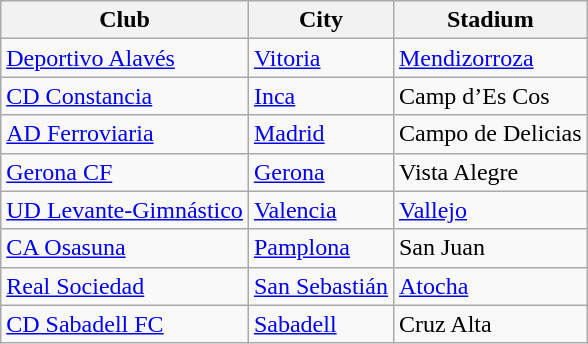<table class="wikitable sortable" style="text-align: left;">
<tr>
<th>Club</th>
<th>City</th>
<th>Stadium</th>
</tr>
<tr>
<td><a href='#'>Deportivo Alavés</a></td>
<td><a href='#'>Vitoria</a></td>
<td><a href='#'>Mendizorroza</a></td>
</tr>
<tr>
<td><a href='#'>CD Constancia</a></td>
<td><a href='#'>Inca</a></td>
<td>Camp d’Es Cos</td>
</tr>
<tr>
<td><a href='#'>AD Ferroviaria</a></td>
<td><a href='#'>Madrid</a></td>
<td>Campo de Delicias</td>
</tr>
<tr>
<td><a href='#'>Gerona CF</a></td>
<td><a href='#'>Gerona</a></td>
<td>Vista Alegre</td>
</tr>
<tr>
<td><a href='#'>UD Levante-Gimnástico</a></td>
<td><a href='#'>Valencia</a></td>
<td><a href='#'>Vallejo</a></td>
</tr>
<tr>
<td><a href='#'>CA Osasuna</a></td>
<td><a href='#'>Pamplona</a></td>
<td>San Juan</td>
</tr>
<tr>
<td><a href='#'>Real Sociedad</a></td>
<td><a href='#'>San Sebastián</a></td>
<td><a href='#'>Atocha</a></td>
</tr>
<tr>
<td><a href='#'>CD Sabadell FC</a></td>
<td><a href='#'>Sabadell</a></td>
<td>Cruz Alta</td>
</tr>
</table>
